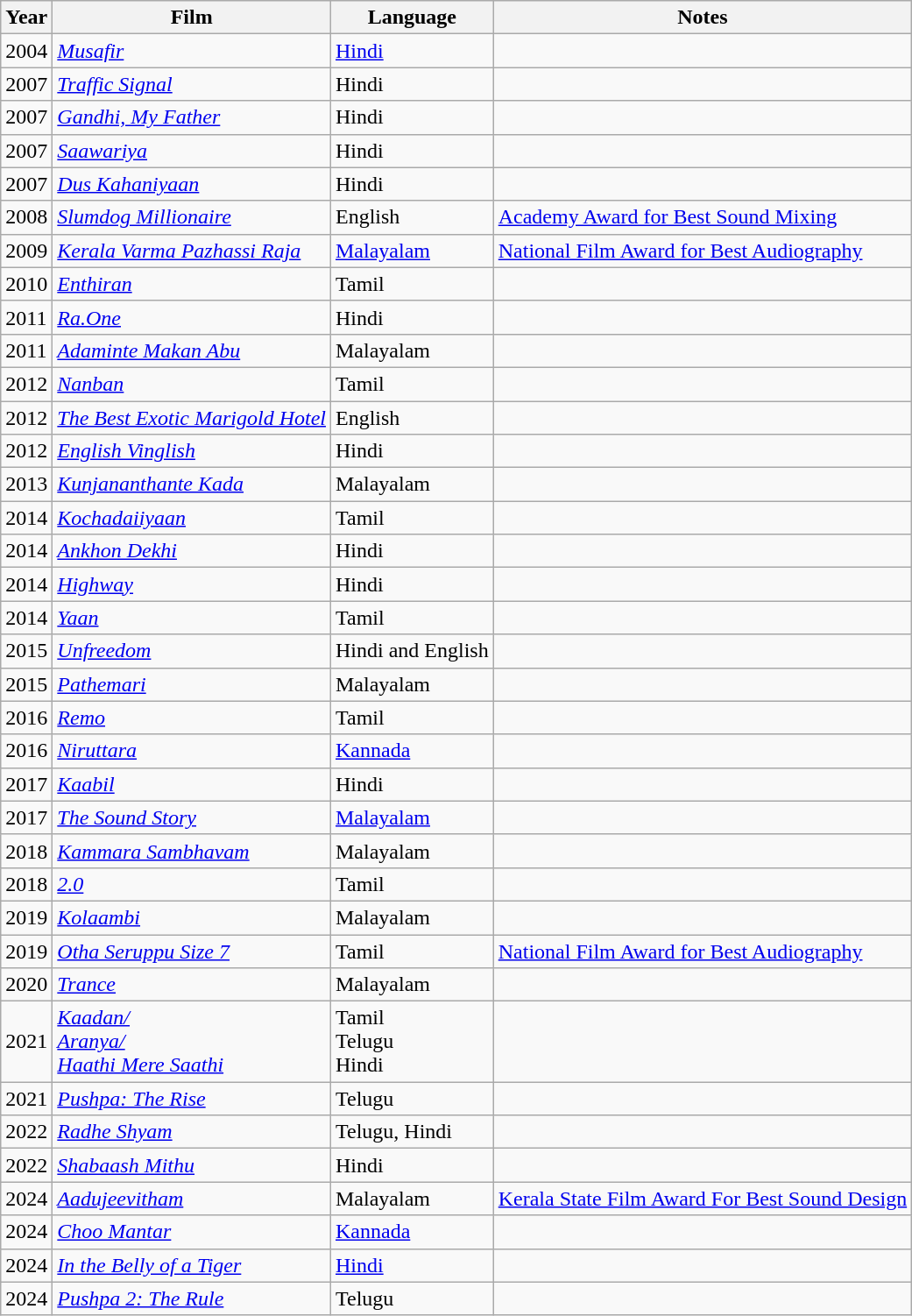<table class="wikitable sortable">
<tr>
<th>Year</th>
<th>Film</th>
<th>Language</th>
<th>Notes</th>
</tr>
<tr>
<td>2004</td>
<td><em><a href='#'>Musafir</a></em></td>
<td><a href='#'>Hindi</a></td>
<td></td>
</tr>
<tr>
<td>2007</td>
<td><em><a href='#'>Traffic Signal</a></em></td>
<td>Hindi</td>
<td></td>
</tr>
<tr>
<td>2007</td>
<td><em><a href='#'>Gandhi, My Father</a></em></td>
<td>Hindi</td>
<td></td>
</tr>
<tr>
<td>2007</td>
<td><em><a href='#'>Saawariya</a></em></td>
<td>Hindi</td>
<td></td>
</tr>
<tr>
<td>2007</td>
<td><em><a href='#'>Dus Kahaniyaan</a></em></td>
<td>Hindi</td>
<td></td>
</tr>
<tr>
<td>2008</td>
<td><em><a href='#'>Slumdog Millionaire</a></em></td>
<td>English</td>
<td><a href='#'>Academy Award for Best Sound Mixing</a></td>
</tr>
<tr>
<td>2009</td>
<td><em><a href='#'>Kerala Varma Pazhassi Raja</a></em></td>
<td><a href='#'>Malayalam</a></td>
<td><a href='#'>National Film Award for Best Audiography</a></td>
</tr>
<tr>
<td>2010</td>
<td><em><a href='#'>Enthiran</a></em></td>
<td>Tamil</td>
<td></td>
</tr>
<tr>
<td>2011</td>
<td><em><a href='#'>Ra.One</a></em></td>
<td>Hindi</td>
<td></td>
</tr>
<tr>
<td>2011</td>
<td><em><a href='#'>Adaminte Makan Abu</a></em></td>
<td>Malayalam</td>
<td></td>
</tr>
<tr>
<td>2012</td>
<td><em><a href='#'>Nanban</a></em></td>
<td>Tamil</td>
<td></td>
</tr>
<tr>
<td>2012</td>
<td><em><a href='#'>The Best Exotic Marigold Hotel</a></em></td>
<td>English</td>
<td></td>
</tr>
<tr>
<td>2012</td>
<td><em><a href='#'>English Vinglish</a></em></td>
<td>Hindi</td>
<td></td>
</tr>
<tr>
<td>2013</td>
<td><em><a href='#'>Kunjananthante Kada</a></em></td>
<td>Malayalam</td>
<td></td>
</tr>
<tr>
<td>2014</td>
<td><em><a href='#'>Kochadaiiyaan</a></em></td>
<td>Tamil</td>
<td></td>
</tr>
<tr>
<td>2014</td>
<td><em><a href='#'>Ankhon Dekhi</a></em></td>
<td>Hindi</td>
<td></td>
</tr>
<tr>
<td>2014</td>
<td><em><a href='#'>Highway</a></em></td>
<td>Hindi</td>
<td></td>
</tr>
<tr>
<td>2014</td>
<td><em><a href='#'>Yaan</a></em></td>
<td>Tamil</td>
<td></td>
</tr>
<tr>
<td>2015</td>
<td><em><a href='#'>Unfreedom</a></em></td>
<td>Hindi and English</td>
<td></td>
</tr>
<tr>
<td>2015</td>
<td><em><a href='#'>Pathemari</a></em></td>
<td>Malayalam</td>
<td></td>
</tr>
<tr>
<td>2016</td>
<td><em><a href='#'>Remo</a></em></td>
<td>Tamil</td>
<td></td>
</tr>
<tr>
<td>2016</td>
<td><em><a href='#'>Niruttara</a></em></td>
<td><a href='#'>Kannada</a></td>
<td></td>
</tr>
<tr>
<td>2017</td>
<td><em><a href='#'>Kaabil</a></em></td>
<td>Hindi</td>
<td></td>
</tr>
<tr>
<td>2017</td>
<td><em><a href='#'>The Sound Story</a></em></td>
<td><a href='#'>Malayalam</a></td>
<td></td>
</tr>
<tr>
<td>2018</td>
<td><em><a href='#'>Kammara Sambhavam</a></em></td>
<td>Malayalam</td>
<td></td>
</tr>
<tr>
<td>2018</td>
<td><em><a href='#'>2.0</a></em></td>
<td>Tamil</td>
<td></td>
</tr>
<tr>
<td>2019</td>
<td><em><a href='#'>Kolaambi</a></em></td>
<td>Malayalam</td>
<td></td>
</tr>
<tr>
<td>2019</td>
<td><em><a href='#'>Otha Seruppu Size 7 </a></em></td>
<td>Tamil</td>
<td><a href='#'>National Film Award for Best Audiography</a></td>
</tr>
<tr>
<td>2020</td>
<td><em><a href='#'>Trance</a></em></td>
<td>Malayalam</td>
<td></td>
</tr>
<tr>
<td>2021</td>
<td><a href='#'><em>Kaadan/</em><br><em>Aranya/</em><br><em>Haathi Mere Saathi</em></a></td>
<td>Tamil<br>Telugu<br>Hindi</td>
<td></td>
</tr>
<tr>
<td>2021</td>
<td><em><a href='#'>Pushpa: The Rise</a></em></td>
<td>Telugu</td>
<td></td>
</tr>
<tr>
<td>2022</td>
<td><em><a href='#'>Radhe Shyam</a></em></td>
<td>Telugu, Hindi</td>
<td></td>
</tr>
<tr>
<td>2022</td>
<td><em><a href='#'>Shabaash Mithu</a></em></td>
<td>Hindi</td>
<td></td>
</tr>
<tr>
<td>2024</td>
<td><em><a href='#'>Aadujeevitham</a></em></td>
<td>Malayalam</td>
<td><a href='#'>Kerala State Film Award For Best Sound Design</a></td>
</tr>
<tr>
<td>2024</td>
<td><em><a href='#'>Choo Mantar</a></em></td>
<td><a href='#'>Kannada</a></td>
<td></td>
</tr>
<tr>
<td>2024</td>
<td><em><a href='#'>In the Belly of a Tiger</a></em></td>
<td><a href='#'>Hindi</a></td>
<td></td>
</tr>
<tr>
<td>2024</td>
<td><em><a href='#'>Pushpa 2: The Rule</a></em></td>
<td>Telugu</td>
<td></td>
</tr>
</table>
